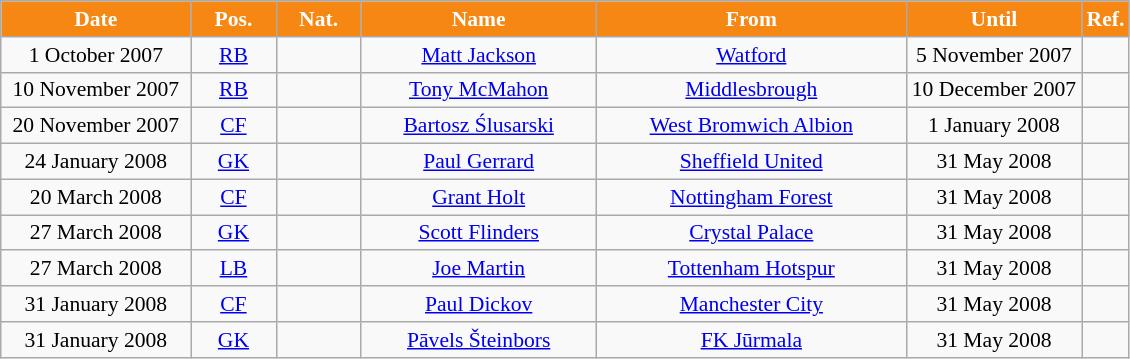<table class="wikitable"  style="text-align:center; font-size:90%; ">
<tr>
<th style="background:#F68712; color:#FFFFFF; width:120px;">Date</th>
<th style="background:#F68712; color:#FFFFFF; width:50px;">Pos.</th>
<th style="background:#F68712; color:#FFFFFF; width:50px;">Nat.</th>
<th style="background:#F68712; color:#FFFFFF; width:150px;">Name</th>
<th style="background:#F68712; color:#FFFFFF; width:200px;">From</th>
<th style="background:#F68712; color:#FFFFFF; width:110px;">Until</th>
<th style="background:#F68712; color:#FFFFFF; width:25px;">Ref.</th>
</tr>
<tr>
<td>1 October 2007</td>
<td><a href='#'>RB</a></td>
<td></td>
<td><a href='#'>Matt Jackson</a></td>
<td><a href='#'>Watford</a></td>
<td>5 November 2007</td>
<td></td>
</tr>
<tr>
<td>10 November 2007</td>
<td><a href='#'>RB</a></td>
<td></td>
<td><a href='#'>Tony McMahon</a></td>
<td><a href='#'>Middlesbrough</a></td>
<td>10 December 2007</td>
<td></td>
</tr>
<tr>
<td>20 November 2007</td>
<td><a href='#'>CF</a></td>
<td></td>
<td><a href='#'>Bartosz Ślusarski</a></td>
<td><a href='#'>West Bromwich Albion</a></td>
<td>1 January 2008</td>
<td></td>
</tr>
<tr>
<td>24 January 2008</td>
<td><a href='#'>GK</a></td>
<td></td>
<td><a href='#'>Paul Gerrard</a></td>
<td><a href='#'>Sheffield United</a></td>
<td>31 May 2008</td>
<td></td>
</tr>
<tr>
<td>20 March 2008</td>
<td><a href='#'>CF</a></td>
<td></td>
<td><a href='#'>Grant Holt</a></td>
<td><a href='#'>Nottingham Forest</a></td>
<td>31 May 2008</td>
<td></td>
</tr>
<tr>
<td>27 March 2008</td>
<td><a href='#'>GK</a></td>
<td></td>
<td><a href='#'>Scott Flinders</a></td>
<td><a href='#'>Crystal Palace</a></td>
<td>31 May 2008</td>
<td></td>
</tr>
<tr>
<td>27 March 2008</td>
<td><a href='#'>LB</a></td>
<td></td>
<td><a href='#'>Joe Martin</a></td>
<td><a href='#'>Tottenham Hotspur</a></td>
<td>31 May 2008</td>
<td></td>
</tr>
<tr>
<td>31 January 2008</td>
<td><a href='#'>CF</a></td>
<td></td>
<td><a href='#'>Paul Dickov</a></td>
<td><a href='#'>Manchester City</a></td>
<td>31 May 2008</td>
<td></td>
</tr>
<tr>
<td>31 January 2008</td>
<td><a href='#'>GK</a></td>
<td></td>
<td><a href='#'>Pāvels Šteinbors</a></td>
<td><a href='#'>FK Jūrmala</a></td>
<td>31 May 2008</td>
<td></td>
</tr>
</table>
